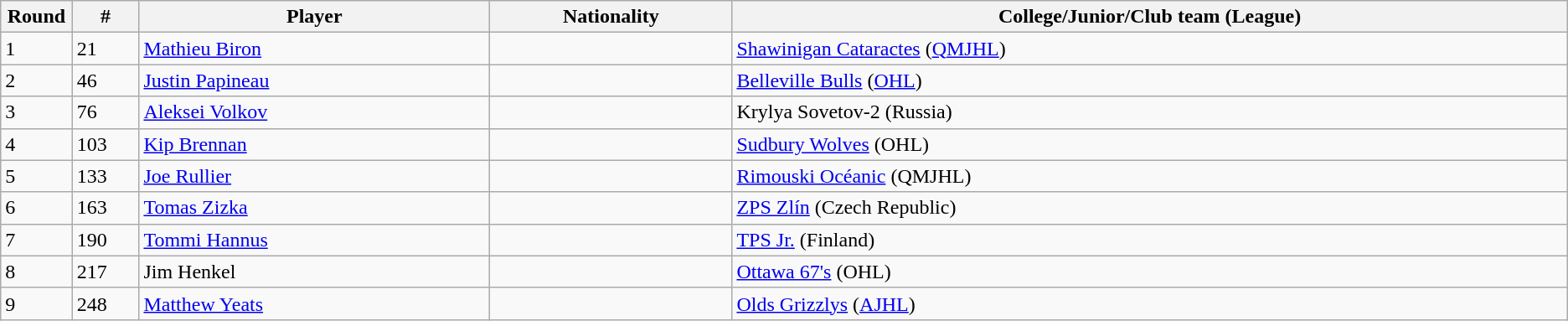<table class="wikitable">
<tr align="center">
<th bgcolor="#DDDDFF" width="4.0%">Round</th>
<th bgcolor="#DDDDFF" width="4.0%">#</th>
<th bgcolor="#DDDDFF" width="21.0%">Player</th>
<th bgcolor="#DDDDFF" width="14.5%">Nationality</th>
<th bgcolor="#DDDDFF" width="50.0%">College/Junior/Club team (League)</th>
</tr>
<tr>
<td>1</td>
<td>21</td>
<td><a href='#'>Mathieu Biron</a></td>
<td></td>
<td><a href='#'>Shawinigan Cataractes</a> (<a href='#'>QMJHL</a>)</td>
</tr>
<tr>
<td>2</td>
<td>46</td>
<td><a href='#'>Justin Papineau</a></td>
<td></td>
<td><a href='#'>Belleville Bulls</a> (<a href='#'>OHL</a>)</td>
</tr>
<tr>
<td>3</td>
<td>76</td>
<td><a href='#'>Aleksei Volkov</a></td>
<td></td>
<td>Krylya Sovetov-2 (Russia)</td>
</tr>
<tr>
<td>4</td>
<td>103</td>
<td><a href='#'>Kip Brennan</a></td>
<td></td>
<td><a href='#'>Sudbury Wolves</a> (OHL)</td>
</tr>
<tr>
<td>5</td>
<td>133</td>
<td><a href='#'>Joe Rullier</a></td>
<td></td>
<td><a href='#'>Rimouski Océanic</a> (QMJHL)</td>
</tr>
<tr>
<td>6</td>
<td>163</td>
<td><a href='#'>Tomas Zizka</a></td>
<td></td>
<td><a href='#'>ZPS Zlín</a> (Czech Republic)</td>
</tr>
<tr>
<td>7</td>
<td>190</td>
<td><a href='#'>Tommi Hannus</a></td>
<td></td>
<td><a href='#'>TPS Jr.</a> (Finland)</td>
</tr>
<tr>
<td>8</td>
<td>217</td>
<td>Jim Henkel</td>
<td></td>
<td><a href='#'>Ottawa 67's</a> (OHL)</td>
</tr>
<tr>
<td>9</td>
<td>248</td>
<td><a href='#'>Matthew Yeats</a></td>
<td></td>
<td><a href='#'>Olds Grizzlys</a> (<a href='#'>AJHL</a>)</td>
</tr>
</table>
